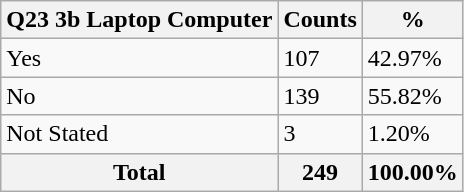<table class="wikitable sortable">
<tr>
<th>Q23 3b Laptop Computer</th>
<th>Counts</th>
<th>%</th>
</tr>
<tr>
<td>Yes</td>
<td>107</td>
<td>42.97%</td>
</tr>
<tr>
<td>No</td>
<td>139</td>
<td>55.82%</td>
</tr>
<tr>
<td>Not Stated</td>
<td>3</td>
<td>1.20%</td>
</tr>
<tr>
<th>Total</th>
<th>249</th>
<th>100.00%</th>
</tr>
</table>
